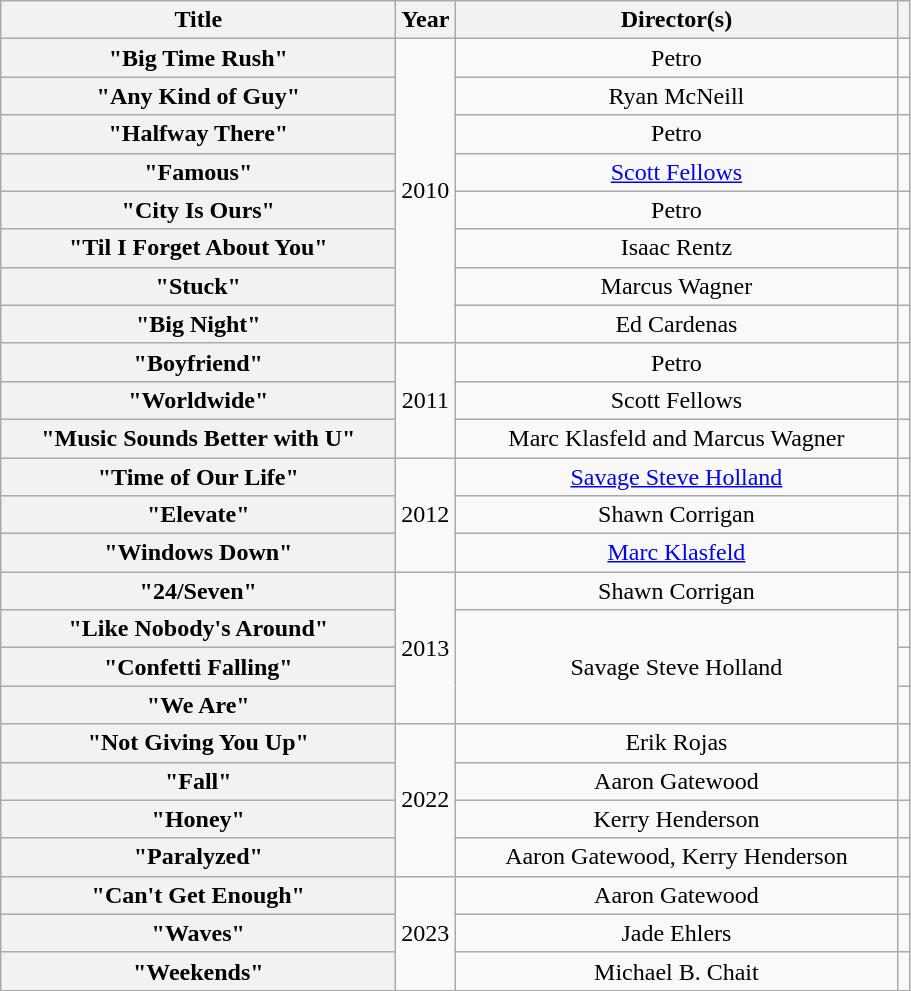<table class="wikitable plainrowheaders" style="text-align:center;">
<tr>
<th scope="col" style="width:16em;">Title</th>
<th scope="col">Year</th>
<th scope="col" style="width:18em;">Director(s)</th>
<th scope="col"></th>
</tr>
<tr>
<th scope="row">"Big Time Rush"</th>
<td rowspan="8">2010</td>
<td>Petro</td>
<td></td>
</tr>
<tr>
<th scope="row">"Any Kind of Guy"</th>
<td>Ryan McNeill</td>
<td></td>
</tr>
<tr>
<th scope="row">"Halfway There"</th>
<td>Petro</td>
<td></td>
</tr>
<tr>
<th scope="row">"Famous"</th>
<td><a href='#'>Scott Fellows</a></td>
<td></td>
</tr>
<tr>
<th scope="row">"City Is Ours"</th>
<td>Petro</td>
<td></td>
</tr>
<tr>
<th scope="row">"Til I Forget About You"</th>
<td>Isaac Rentz</td>
<td></td>
</tr>
<tr>
<th scope="row">"Stuck"</th>
<td>Marcus Wagner</td>
<td></td>
</tr>
<tr>
<th scope="row">"Big Night"</th>
<td>Ed Cardenas</td>
<td></td>
</tr>
<tr>
<th scope="row">"Boyfriend"</th>
<td rowspan="3">2011</td>
<td>Petro</td>
<td></td>
</tr>
<tr>
<th scope="row">"Worldwide"</th>
<td>Scott Fellows</td>
<td></td>
</tr>
<tr>
<th scope="row">"Music Sounds Better with U"</th>
<td>Marc Klasfeld and Marcus Wagner</td>
<td></td>
</tr>
<tr>
<th scope="row">"Time of Our Life"</th>
<td rowspan="3">2012</td>
<td><a href='#'>Savage Steve Holland</a></td>
<td></td>
</tr>
<tr>
<th scope="row">"Elevate"</th>
<td>Shawn Corrigan</td>
<td></td>
</tr>
<tr>
<th scope="row">"Windows Down"</th>
<td><a href='#'>Marc Klasfeld</a></td>
<td></td>
</tr>
<tr>
<th scope="row">"24/Seven"</th>
<td rowspan="4">2013</td>
<td>Shawn Corrigan</td>
<td></td>
</tr>
<tr>
<th scope="row">"Like Nobody's Around"</th>
<td rowspan="3">Savage Steve Holland</td>
<td></td>
</tr>
<tr>
<th scope="row">"Confetti Falling"</th>
<td></td>
</tr>
<tr>
<th scope="row">"We Are"</th>
<td></td>
</tr>
<tr>
<th scope="row">"Not Giving You Up"</th>
<td rowspan="4">2022</td>
<td>Erik Rojas</td>
<td></td>
</tr>
<tr>
<th scope="row">"Fall"</th>
<td>Aaron Gatewood</td>
<td></td>
</tr>
<tr>
<th scope="row">"Honey"</th>
<td>Kerry Henderson</td>
<td></td>
</tr>
<tr>
<th scope="row">"Paralyzed"</th>
<td>Aaron Gatewood, Kerry Henderson</td>
<td></td>
</tr>
<tr>
<th scope="row">"Can't Get Enough"</th>
<td rowspan="3">2023</td>
<td>Aaron Gatewood</td>
<td></td>
</tr>
<tr>
<th scope="row">"Waves"</th>
<td>Jade Ehlers</td>
<td></td>
</tr>
<tr>
<th scope="row">"Weekends"</th>
<td>Michael B. Chait</td>
</tr>
</table>
